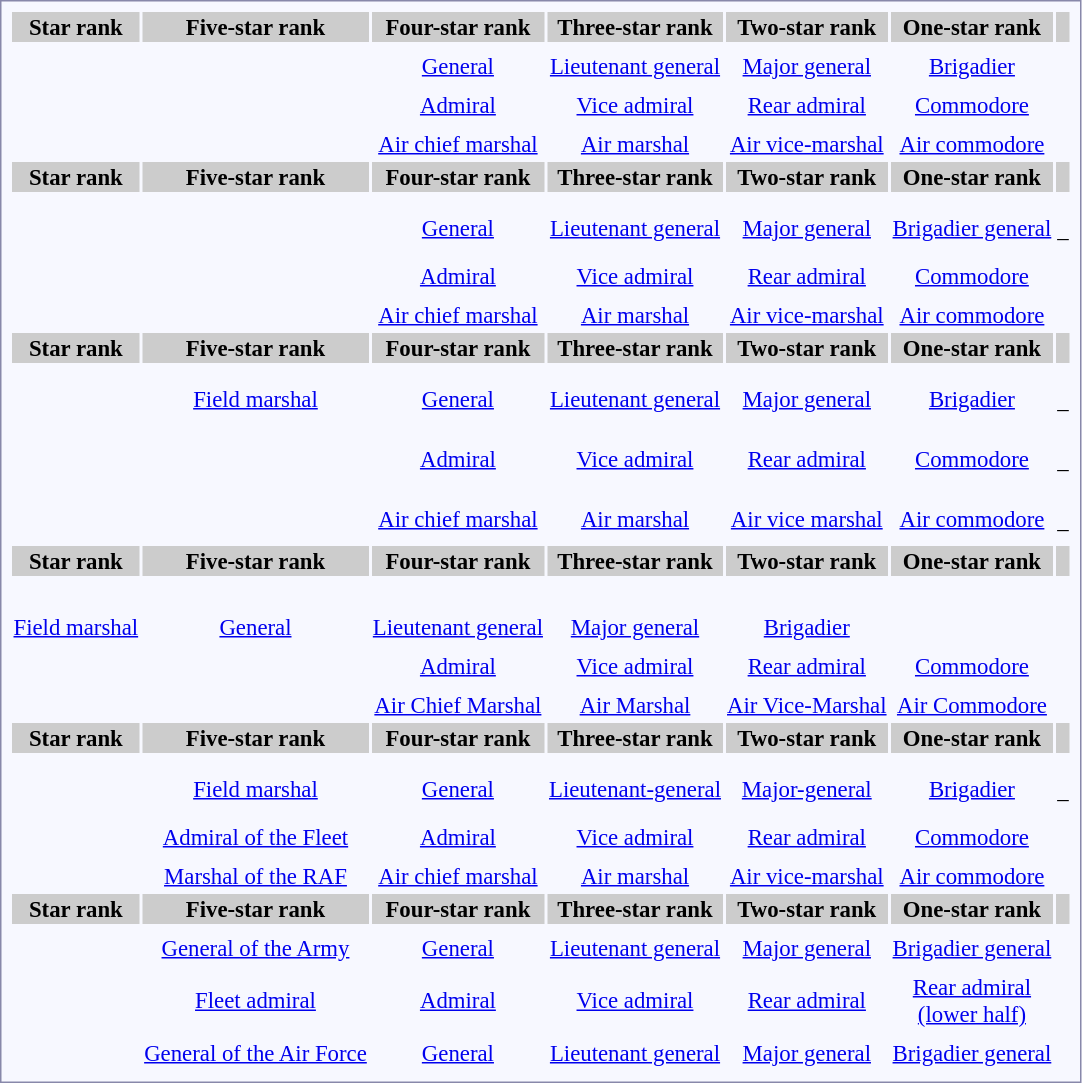<table style="border:1px solid #8888aa; background-color:#f7f8ff; padding:5px; font-size:95%; margin: 0px 12px 12px 0px;">
<tr style="background-color:#CCCCCC; text-align:center;">
<th>Star rank</th>
<th>Five-star rank</th>
<th>Four-star rank</th>
<th>Three-star rank</th>
<th>Two-star rank</th>
<th>One-star rank</th>
<th></th>
</tr>
<tr style="text-align:center;">
<td rowspan=2><strong></strong></td>
<td rowspan=2></td>
<td></td>
<td></td>
<td></td>
<td></td>
<td rowspan=2><br></td>
</tr>
<tr style="text-align:center;">
<td><a href='#'>General</a></td>
<td><a href='#'>Lieutenant general</a></td>
<td><a href='#'>Major general</a></td>
<td><a href='#'>Brigadier</a></td>
</tr>
<tr style="text-align:center;">
<td rowspan=2><strong></strong></td>
<td rowspan=2></td>
<td></td>
<td></td>
<td></td>
<td></td>
<td rowspan=2><br></td>
</tr>
<tr style="text-align:center;">
<td><a href='#'>Admiral</a></td>
<td><a href='#'>Vice admiral</a></td>
<td><a href='#'>Rear admiral</a></td>
<td><a href='#'>Commodore</a></td>
</tr>
<tr style="text-align:center;">
<td rowspan=2><strong></strong></td>
<td rowspan=2></td>
<td></td>
<td></td>
<td></td>
<td></td>
<td rowspan=2><br></td>
</tr>
<tr style="text-align:center;">
<td><a href='#'>Air chief marshal</a></td>
<td><a href='#'>Air marshal</a></td>
<td><a href='#'>Air vice-marshal</a></td>
<td><a href='#'>Air commodore</a></td>
</tr>
<tr style="background-color:#CCCCCC; text-align:center;">
<th>Star rank</th>
<th>Five-star rank</th>
<th>Four-star rank</th>
<th>Three-star rank</th>
<th>Two-star rank</th>
<th>One-star rank</th>
<th></th>
</tr>
<tr style="text-align:center;">
<td rowspan=2><strong></strong></td>
<td rowspan=2></td>
<td></td>
<td></td>
<td></td>
<td></td>
<td rowspan=2><br>–</td>
</tr>
<tr style="text-align:center;">
<td><a href='#'>General</a><br></td>
<td><a href='#'>Lieutenant general</a><br></td>
<td><a href='#'>Major general</a><br></td>
<td><a href='#'>Brigadier general</a><br></td>
</tr>
<tr style="text-align:center;">
<td rowspan=2><strong></strong></td>
<td rowspan=2></td>
<td></td>
<td></td>
<td></td>
<td></td>
<td rowspan=2><br></td>
</tr>
<tr style="text-align:center;">
<td><a href='#'>Admiral</a></td>
<td><a href='#'>Vice admiral</a></td>
<td><a href='#'>Rear admiral</a></td>
<td><a href='#'>Commodore</a></td>
</tr>
<tr style="text-align:center;">
<td rowspan=2><strong></strong></td>
<td rowspan=2></td>
<td></td>
<td></td>
<td></td>
<td></td>
<td rowspan=2><br></td>
</tr>
<tr style="text-align:center;">
<td><a href='#'>Air chief marshal</a></td>
<td><a href='#'>Air marshal</a></td>
<td><a href='#'>Air vice-marshal</a></td>
<td><a href='#'>Air commodore</a></td>
</tr>
<tr style="background-color:#CCCCCC; text-align:center;">
<th>Star rank</th>
<th>Five-star rank</th>
<th>Four-star rank</th>
<th>Three-star rank</th>
<th>Two-star rank</th>
<th>One-star rank</th>
<th></th>
</tr>
<tr style="text-align:center;">
<th rowspan=2></th>
<td></td>
<td></td>
<td></td>
<td></td>
<td></td>
<td rowspan=2><br>–</td>
</tr>
<tr style="text-align:center;">
<td><a href='#'>Field marshal</a><br></td>
<td><a href='#'>General</a><br></td>
<td><a href='#'>Lieutenant general</a><br></td>
<td><a href='#'>Major general</a><br></td>
<td><a href='#'>Brigadier</a><br></td>
</tr>
<tr style="text-align:center;">
<td rowspan=2><strong></strong></td>
<td rowspan=2></td>
<td></td>
<td></td>
<td></td>
<td></td>
<td rowspan=2><br>–</td>
</tr>
<tr style="text-align:center;">
<td><a href='#'>Admiral</a><br></td>
<td><a href='#'>Vice admiral</a><br></td>
<td><a href='#'>Rear admiral</a><br></td>
<td><a href='#'>Commodore</a><br></td>
</tr>
<tr style="text-align:center;">
<td rowspan=2><strong></strong></td>
<td rowspan=2></td>
<td></td>
<td></td>
<td></td>
<td></td>
<td rowspan=2><br>–</td>
</tr>
<tr style="text-align:center;">
<td><a href='#'>Air chief marshal</a></td>
<td><a href='#'>Air marshal</a></td>
<td><a href='#'>Air vice marshal</a></td>
<td><a href='#'>Air commodore</a></td>
</tr>
<tr style="background-color:#CCCCCC; text-align:center;">
<th>Star rank</th>
<th>Five-star rank</th>
<th>Four-star rank</th>
<th>Three-star rank</th>
<th>Two-star rank</th>
<th>One-star rank</th>
<th></th>
</tr>
<tr style="text-align:center;">
<td rowspan=2><strong></strong></td>
<td></td>
<td></td>
<td></td>
<td></td>
<td></td>
<td rowspan=2><br></td>
</tr>
<tr style="text-align:center;">
</tr>
<tr style="text-align:center;">
<td><a href='#'>Field marshal</a></td>
<td><a href='#'>General</a></td>
<td><a href='#'>Lieutenant general</a></td>
<td><a href='#'>Major general</a></td>
<td><a href='#'>Brigadier</a></td>
</tr>
<tr style="text-align:center;">
<td rowspan=2><strong></strong></td>
<td rowspan=2></td>
<td></td>
<td></td>
<td></td>
<td></td>
<td rowspan=2><br></td>
</tr>
<tr style="text-align:center;">
<td><a href='#'>Admiral</a></td>
<td><a href='#'>Vice admiral</a></td>
<td><a href='#'>Rear admiral</a></td>
<td><a href='#'>Commodore</a></td>
</tr>
<tr style="text-align:center;">
<td rowspan=2><strong></strong></td>
<td rowspan=2></td>
<td></td>
<td></td>
<td></td>
<td></td>
<td rowspan=2><br></td>
</tr>
<tr style="text-align:center;">
<td><a href='#'>Air Chief Marshal</a></td>
<td><a href='#'>Air Marshal</a></td>
<td><a href='#'>Air Vice-Marshal</a></td>
<td><a href='#'>Air Commodore</a></td>
</tr>
<tr style="background-color:#CCCCCC; text-align:center;">
<th>Star rank</th>
<th>Five-star rank</th>
<th>Four-star rank</th>
<th>Three-star rank</th>
<th>Two-star rank</th>
<th>One-star rank</th>
<th></th>
</tr>
<tr style="text-align:center;">
<td rowspan=2><strong></strong></td>
<td></td>
<td></td>
<td></td>
<td></td>
<td></td>
<td rowspan=2><br>–</td>
</tr>
<tr style="text-align:center;">
<td><a href='#'>Field marshal</a></td>
<td><a href='#'>General</a></td>
<td><a href='#'>Lieutenant-general</a></td>
<td><a href='#'>Major-general</a></td>
<td><a href='#'>Brigadier</a></td>
</tr>
<tr style="text-align:center;">
<td rowspan=2><strong></strong></td>
<td></td>
<td></td>
<td></td>
<td></td>
<td></td>
<td rowspan=2><br></td>
</tr>
<tr style="text-align:center;">
<td><a href='#'>Admiral of the Fleet</a></td>
<td><a href='#'>Admiral</a></td>
<td><a href='#'>Vice admiral</a></td>
<td><a href='#'>Rear admiral</a></td>
<td><a href='#'>Commodore</a></td>
</tr>
<tr style="text-align:center;">
<td rowspan=2><strong></strong></td>
<td></td>
<td></td>
<td></td>
<td></td>
<td></td>
<td rowspan=2><br></td>
</tr>
<tr style="text-align:center;">
<td><a href='#'>Marshal of the RAF</a></td>
<td><a href='#'>Air chief marshal</a></td>
<td><a href='#'>Air marshal</a></td>
<td><a href='#'>Air vice-marshal</a></td>
<td><a href='#'>Air commodore</a></td>
</tr>
<tr style="background-color:#CCCCCC; text-align:center;">
<th>Star rank</th>
<th>Five-star rank</th>
<th>Four-star rank</th>
<th>Three-star rank</th>
<th>Two-star rank</th>
<th>One-star rank</th>
<th></th>
</tr>
<tr style="text-align:center;">
<th rowspan=2></th>
<td></td>
<td></td>
<td></td>
<td></td>
<td></td>
<td rowspan=2><br></td>
</tr>
<tr style="text-align:center;">
<td><a href='#'>General of the Army</a></td>
<td><a href='#'>General</a></td>
<td><a href='#'>Lieutenant general</a></td>
<td><a href='#'>Major general</a></td>
<td><a href='#'>Brigadier general</a></td>
</tr>
<tr style="text-align:center;">
<th rowspan=2></th>
<td></td>
<td></td>
<td></td>
<td></td>
<td></td>
<td rowspan=2><br></td>
</tr>
<tr style="text-align:center;">
<td><a href='#'>Fleet admiral</a></td>
<td><a href='#'>Admiral</a></td>
<td><a href='#'>Vice admiral</a></td>
<td><a href='#'>Rear admiral</a></td>
<td><a href='#'>Rear admiral<br>(lower half)</a></td>
</tr>
<tr style="text-align:center;">
<td rowspan=2><strong></strong></td>
<td></td>
<td></td>
<td></td>
<td></td>
<td></td>
<td rowspan=2><br></td>
</tr>
<tr style="text-align:center;">
<td><a href='#'>General of the Air Force</a></td>
<td><a href='#'>General</a></td>
<td><a href='#'>Lieutenant general</a></td>
<td><a href='#'>Major general</a></td>
<td><a href='#'>Brigadier general</a></td>
</tr>
<tr>
</tr>
</table>
